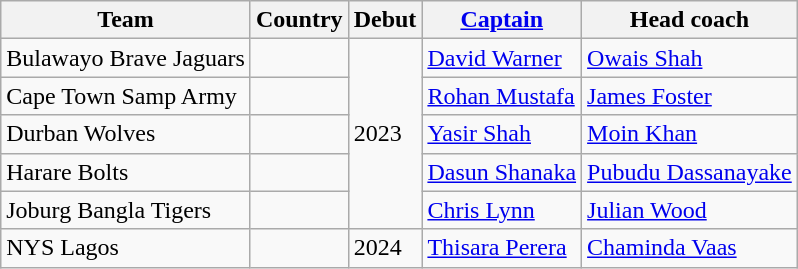<table class="wikitable">
<tr>
<th>Team</th>
<th>Country</th>
<th>Debut</th>
<th><a href='#'>Captain</a></th>
<th>Head coach</th>
</tr>
<tr>
<td>Bulawayo Brave Jaguars</td>
<td></td>
<td rowspan="5">2023</td>
<td><a href='#'>David Warner</a></td>
<td><a href='#'>Owais Shah</a></td>
</tr>
<tr>
<td>Cape Town Samp Army</td>
<td></td>
<td><a href='#'>Rohan Mustafa</a></td>
<td><a href='#'>James Foster</a></td>
</tr>
<tr>
<td>Durban Wolves</td>
<td></td>
<td><a href='#'>Yasir Shah</a></td>
<td><a href='#'>Moin Khan</a></td>
</tr>
<tr>
<td>Harare Bolts</td>
<td></td>
<td><a href='#'>Dasun Shanaka</a></td>
<td><a href='#'>Pubudu Dassanayake</a></td>
</tr>
<tr>
<td>Joburg Bangla Tigers</td>
<td></td>
<td><a href='#'>Chris Lynn</a></td>
<td><a href='#'>Julian Wood</a></td>
</tr>
<tr>
<td>NYS Lagos</td>
<td></td>
<td>2024</td>
<td><a href='#'>Thisara Perera</a></td>
<td><a href='#'>Chaminda Vaas</a></td>
</tr>
</table>
